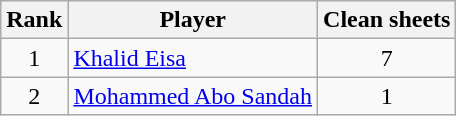<table class=wikitable>
<tr>
<th>Rank</th>
<th>Player</th>
<th>Clean sheets</th>
</tr>
<tr>
<td align=center>1</td>
<td align=left> <a href='#'>Khalid Eisa</a></td>
<td rowspan=1 align="center">7</td>
</tr>
<tr>
<td align=center>2</td>
<td align=left> <a href='#'>Mohammed Abo Sandah</a></td>
<td rowspan=2 align="center">1</td>
</tr>
</table>
